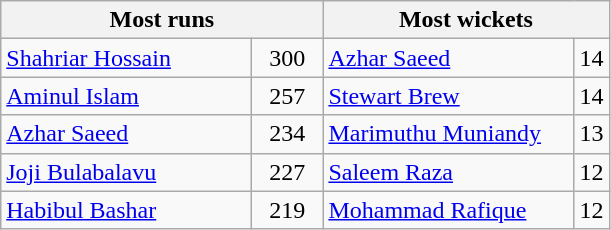<table class="wikitable">
<tr>
<th colspan="2" align="center">Most runs</th>
<th colspan="2" align="center">Most wickets</th>
</tr>
<tr>
<td width=160> <a href='#'>Shahriar Hossain</a></td>
<td width=40 align=center>300</td>
<td width=160> <a href='#'>Azhar Saeed</a></td>
<td align=center>14</td>
</tr>
<tr>
<td> <a href='#'>Aminul Islam</a></td>
<td align=center>257</td>
<td> <a href='#'>Stewart Brew</a></td>
<td align=center>14</td>
</tr>
<tr>
<td> <a href='#'>Azhar Saeed</a></td>
<td align=center>234</td>
<td> <a href='#'>Marimuthu Muniandy</a></td>
<td align=center>13</td>
</tr>
<tr>
<td> <a href='#'>Joji Bulabalavu</a></td>
<td align=center>227</td>
<td> <a href='#'>Saleem Raza</a></td>
<td align=center>12</td>
</tr>
<tr>
<td> <a href='#'>Habibul Bashar</a></td>
<td align=center>219</td>
<td> <a href='#'>Mohammad Rafique</a></td>
<td align=center>12</td>
</tr>
</table>
